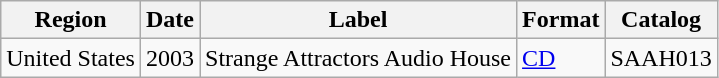<table class="wikitable">
<tr>
<th>Region</th>
<th>Date</th>
<th>Label</th>
<th>Format</th>
<th>Catalog</th>
</tr>
<tr>
<td>United States</td>
<td>2003</td>
<td>Strange Attractors Audio House</td>
<td><a href='#'>CD</a></td>
<td>SAAH013</td>
</tr>
</table>
